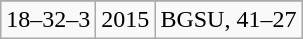<table class="wikitable" style="text-align:center">
<tr>
</tr>
<tr>
<td>18–32–3</td>
<td>2015</td>
<td>BGSU, 41–27</td>
</tr>
</table>
